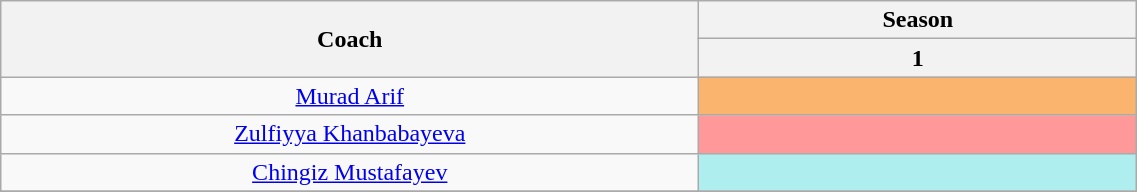<table class="wikitable" style="width:60%; text-align:center">
<tr>
<th rowspan="2" width="100">Coach</th>
<th colspan="3">Season</th>
</tr>
<tr>
<th width="60">1</th>
</tr>
<tr>
<td><a href='#'>Murad Arif</a></td>
<td colspan="1" style="background:#fbb46e"></td>
</tr>
<tr>
<td><a href='#'>Zulfiyya Khanbabayeva</a></td>
<td colspan="1" style="background:#ff9999"></td>
</tr>
<tr>
<td><a href='#'>Chingiz Mustafayev</a></td>
<td colspan="1" style="background:#afeeee"></td>
</tr>
<tr>
</tr>
</table>
